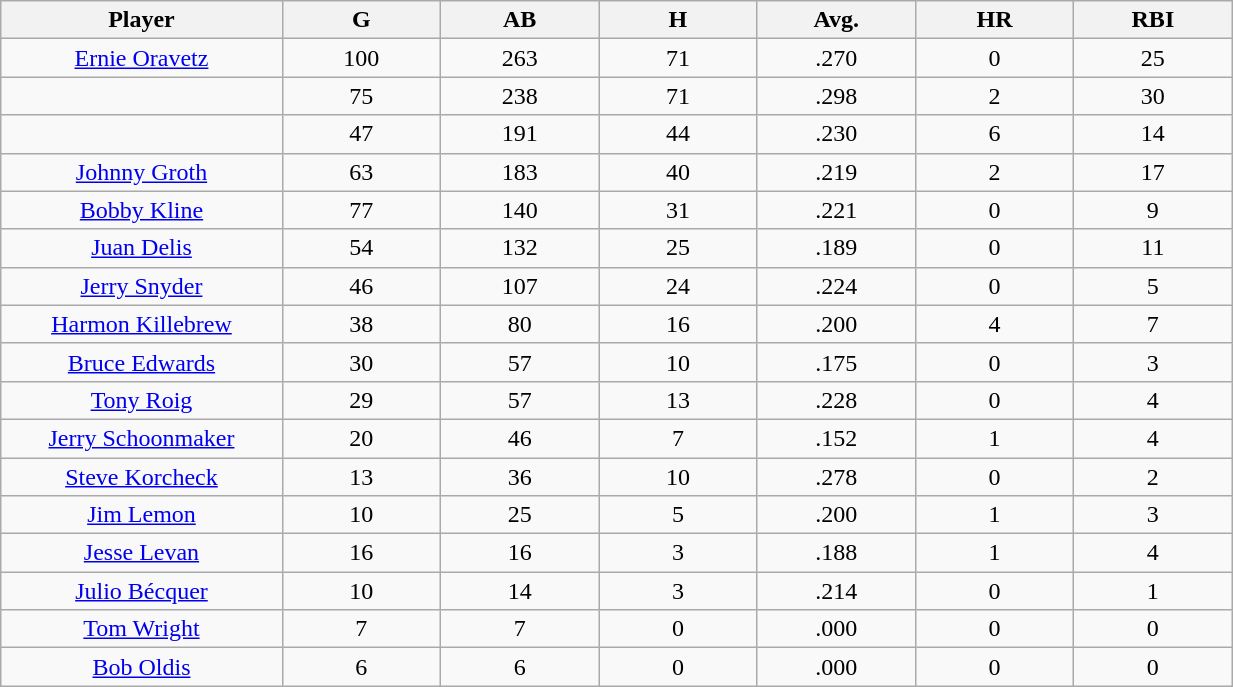<table class="wikitable sortable">
<tr>
<th bgcolor="#DDDDFF" width="16%">Player</th>
<th bgcolor="#DDDDFF" width="9%">G</th>
<th bgcolor="#DDDDFF" width="9%">AB</th>
<th bgcolor="#DDDDFF" width="9%">H</th>
<th bgcolor="#DDDDFF" width="9%">Avg.</th>
<th bgcolor="#DDDDFF" width="9%">HR</th>
<th bgcolor="#DDDDFF" width="9%">RBI</th>
</tr>
<tr align="center">
<td><a href='#'>Ernie Oravetz</a></td>
<td>100</td>
<td>263</td>
<td>71</td>
<td>.270</td>
<td>0</td>
<td>25</td>
</tr>
<tr align=center>
<td></td>
<td>75</td>
<td>238</td>
<td>71</td>
<td>.298</td>
<td>2</td>
<td>30</td>
</tr>
<tr align="center">
<td></td>
<td>47</td>
<td>191</td>
<td>44</td>
<td>.230</td>
<td>6</td>
<td>14</td>
</tr>
<tr align="center">
<td><a href='#'>Johnny Groth</a></td>
<td>63</td>
<td>183</td>
<td>40</td>
<td>.219</td>
<td>2</td>
<td>17</td>
</tr>
<tr align=center>
<td><a href='#'>Bobby Kline</a></td>
<td>77</td>
<td>140</td>
<td>31</td>
<td>.221</td>
<td>0</td>
<td>9</td>
</tr>
<tr align=center>
<td><a href='#'>Juan Delis</a></td>
<td>54</td>
<td>132</td>
<td>25</td>
<td>.189</td>
<td>0</td>
<td>11</td>
</tr>
<tr align=center>
<td><a href='#'>Jerry Snyder</a></td>
<td>46</td>
<td>107</td>
<td>24</td>
<td>.224</td>
<td>0</td>
<td>5</td>
</tr>
<tr align=center>
<td><a href='#'>Harmon Killebrew</a></td>
<td>38</td>
<td>80</td>
<td>16</td>
<td>.200</td>
<td>4</td>
<td>7</td>
</tr>
<tr align=center>
<td><a href='#'>Bruce Edwards</a></td>
<td>30</td>
<td>57</td>
<td>10</td>
<td>.175</td>
<td>0</td>
<td>3</td>
</tr>
<tr align=center>
<td><a href='#'>Tony Roig</a></td>
<td>29</td>
<td>57</td>
<td>13</td>
<td>.228</td>
<td>0</td>
<td>4</td>
</tr>
<tr align=center>
<td><a href='#'>Jerry Schoonmaker</a></td>
<td>20</td>
<td>46</td>
<td>7</td>
<td>.152</td>
<td>1</td>
<td>4</td>
</tr>
<tr align=center>
<td><a href='#'>Steve Korcheck</a></td>
<td>13</td>
<td>36</td>
<td>10</td>
<td>.278</td>
<td>0</td>
<td>2</td>
</tr>
<tr align=center>
<td><a href='#'>Jim Lemon</a></td>
<td>10</td>
<td>25</td>
<td>5</td>
<td>.200</td>
<td>1</td>
<td>3</td>
</tr>
<tr align=center>
<td><a href='#'>Jesse Levan</a></td>
<td>16</td>
<td>16</td>
<td>3</td>
<td>.188</td>
<td>1</td>
<td>4</td>
</tr>
<tr align=center>
<td><a href='#'>Julio Bécquer</a></td>
<td>10</td>
<td>14</td>
<td>3</td>
<td>.214</td>
<td>0</td>
<td>1</td>
</tr>
<tr align=center>
<td><a href='#'>Tom Wright</a></td>
<td>7</td>
<td>7</td>
<td>0</td>
<td>.000</td>
<td>0</td>
<td>0</td>
</tr>
<tr align=center>
<td><a href='#'>Bob Oldis</a></td>
<td>6</td>
<td>6</td>
<td>0</td>
<td>.000</td>
<td>0</td>
<td>0</td>
</tr>
</table>
